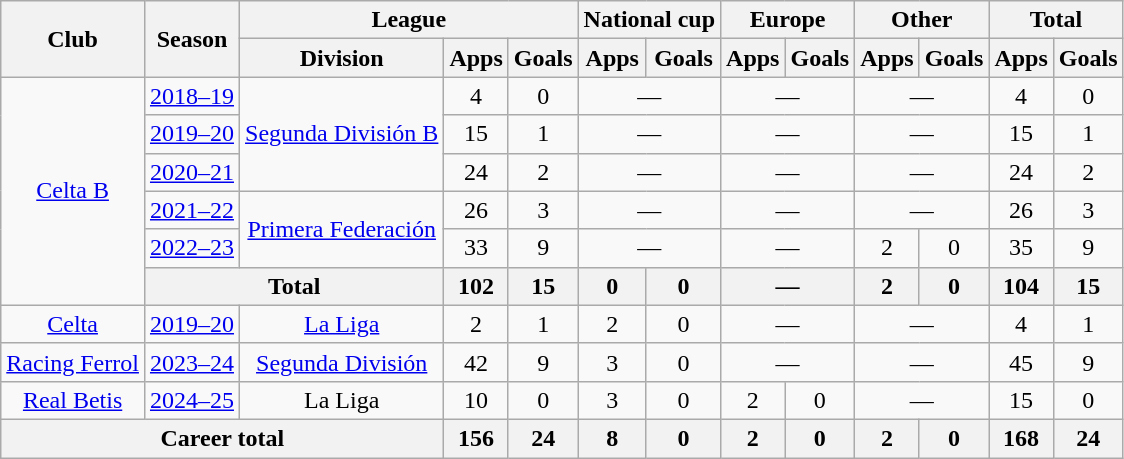<table class="wikitable" style="text-align:center">
<tr>
<th rowspan="2">Club</th>
<th rowspan="2">Season</th>
<th colspan="3">League</th>
<th colspan="2">National cup</th>
<th colspan="2">Europe</th>
<th colspan="2">Other</th>
<th colspan="2">Total</th>
</tr>
<tr>
<th>Division</th>
<th>Apps</th>
<th>Goals</th>
<th>Apps</th>
<th>Goals</th>
<th>Apps</th>
<th>Goals</th>
<th>Apps</th>
<th>Goals</th>
<th>Apps</th>
<th>Goals</th>
</tr>
<tr>
<td rowspan="6"><a href='#'>Celta B</a></td>
<td><a href='#'>2018–19</a></td>
<td rowspan="3"><a href='#'>Segunda División B</a></td>
<td>4</td>
<td>0</td>
<td colspan="2">—</td>
<td colspan="2">—</td>
<td colspan="2">—</td>
<td>4</td>
<td>0</td>
</tr>
<tr>
<td><a href='#'>2019–20</a></td>
<td>15</td>
<td>1</td>
<td colspan="2">—</td>
<td colspan="2">—</td>
<td colspan="2">—</td>
<td>15</td>
<td>1</td>
</tr>
<tr>
<td><a href='#'>2020–21</a></td>
<td>24</td>
<td>2</td>
<td colspan="2">—</td>
<td colspan="2">—</td>
<td colspan="2">—</td>
<td>24</td>
<td>2</td>
</tr>
<tr>
<td><a href='#'>2021–22</a></td>
<td rowspan="2"><a href='#'>Primera Federación</a></td>
<td>26</td>
<td>3</td>
<td colspan="2">—</td>
<td colspan="2">—</td>
<td colspan="2">—</td>
<td>26</td>
<td>3</td>
</tr>
<tr>
<td><a href='#'>2022–23</a></td>
<td>33</td>
<td>9</td>
<td colspan="2">—</td>
<td colspan="2">—</td>
<td>2</td>
<td>0</td>
<td>35</td>
<td>9</td>
</tr>
<tr>
<th colspan="2">Total</th>
<th>102</th>
<th>15</th>
<th>0</th>
<th>0</th>
<th colspan="2">—</th>
<th>2</th>
<th>0</th>
<th>104</th>
<th>15</th>
</tr>
<tr>
<td><a href='#'>Celta</a></td>
<td><a href='#'>2019–20</a></td>
<td><a href='#'>La Liga</a></td>
<td>2</td>
<td>1</td>
<td>2</td>
<td>0</td>
<td colspan="2">—</td>
<td colspan="2">—</td>
<td>4</td>
<td>1</td>
</tr>
<tr>
<td><a href='#'>Racing Ferrol</a></td>
<td><a href='#'>2023–24</a></td>
<td><a href='#'>Segunda División</a></td>
<td>42</td>
<td>9</td>
<td>3</td>
<td>0</td>
<td colspan="2">—</td>
<td colspan="2">—</td>
<td>45</td>
<td>9</td>
</tr>
<tr>
<td><a href='#'>Real Betis</a></td>
<td><a href='#'>2024–25</a></td>
<td>La Liga</td>
<td>10</td>
<td>0</td>
<td>3</td>
<td>0</td>
<td>2</td>
<td>0</td>
<td colspan="2">—</td>
<td>15</td>
<td>0</td>
</tr>
<tr>
<th colspan="3">Career total</th>
<th>156</th>
<th>24</th>
<th>8</th>
<th>0</th>
<th>2</th>
<th>0</th>
<th>2</th>
<th>0</th>
<th>168</th>
<th>24</th>
</tr>
</table>
